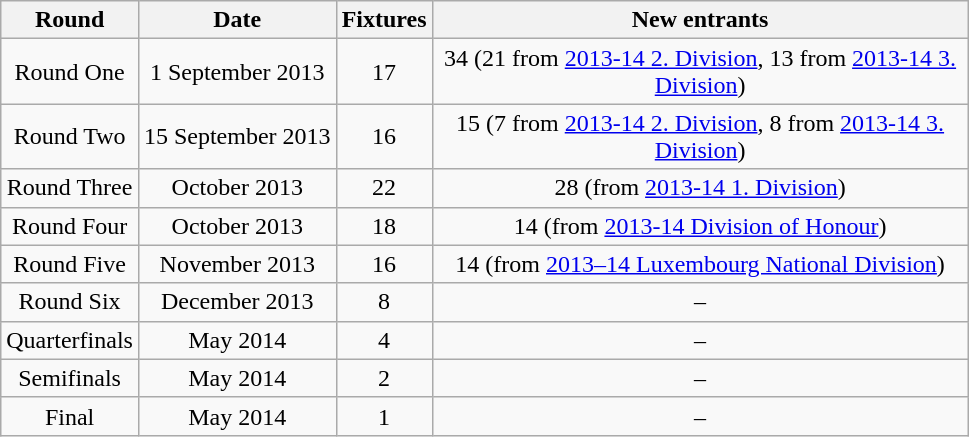<table class="wikitable">
<tr>
<th>Round</th>
<th>Date</th>
<th>Fixtures</th>
<th width=350>New entrants</th>
</tr>
<tr align=center>
<td>Round One</td>
<td>1 September 2013</td>
<td>17</td>
<td>34 (21 from <a href='#'>2013-14 2. Division</a>, 13 from <a href='#'>2013-14 3. Division</a>)</td>
</tr>
<tr align=center>
<td>Round Two</td>
<td>15 September 2013</td>
<td>16</td>
<td>15 (7 from <a href='#'>2013-14 2. Division</a>, 8 from <a href='#'>2013-14 3. Division</a>)</td>
</tr>
<tr align=center>
<td>Round Three</td>
<td>October 2013</td>
<td>22</td>
<td>28 (from <a href='#'>2013-14 1. Division</a>)</td>
</tr>
<tr align=center>
<td>Round Four</td>
<td>October 2013</td>
<td>18</td>
<td>14 (from <a href='#'>2013-14 Division of Honour</a>)</td>
</tr>
<tr align=center>
<td>Round Five</td>
<td>November 2013</td>
<td>16</td>
<td>14 (from <a href='#'>2013–14 Luxembourg National Division</a>)</td>
</tr>
<tr align=center>
<td>Round Six</td>
<td>December 2013</td>
<td>8</td>
<td>–</td>
</tr>
<tr align=center>
<td>Quarterfinals</td>
<td>May 2014</td>
<td>4</td>
<td>–</td>
</tr>
<tr align=center>
<td>Semifinals</td>
<td>May 2014</td>
<td>2</td>
<td>–</td>
</tr>
<tr align=center>
<td>Final</td>
<td>May 2014</td>
<td>1</td>
<td>–</td>
</tr>
</table>
